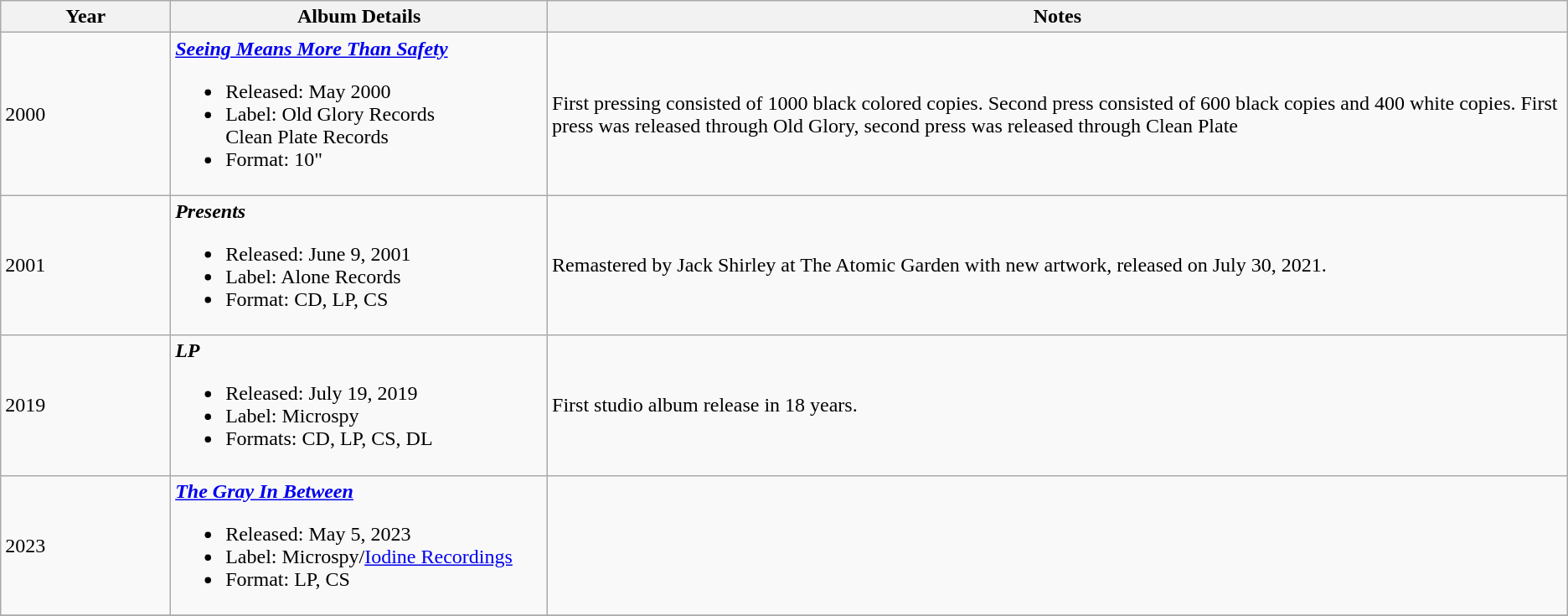<table class ="wikitable">
<tr>
<th style="width: 5%">Year</th>
<th style="width:10%">Album Details</th>
<th style="width:30%">Notes</th>
</tr>
<tr>
<td>2000</td>
<td><strong><em><a href='#'>Seeing Means More Than Safety</a></em></strong><br><ul><li>Released: May 2000</li><li>Label: Old Glory Records<br>Clean Plate Records</li><li>Format: 10"</li></ul></td>
<td>First pressing consisted of 1000 black colored copies. Second press consisted of 600 black copies and 400 white copies. First press was released through Old Glory, second press was released through Clean Plate</td>
</tr>
<tr>
<td>2001</td>
<td><strong><em>Presents</em></strong><br><ul><li>Released: June 9, 2001</li><li>Label: Alone Records</li><li>Format: CD, LP, CS</li></ul></td>
<td>Remastered by Jack Shirley at The Atomic Garden with new artwork, released on July 30, 2021.</td>
</tr>
<tr>
<td>2019</td>
<td><strong><em>LP</em></strong><br><ul><li>Released: July 19, 2019</li><li>Label: Microspy</li><li>Formats: CD, LP, CS, DL</li></ul></td>
<td>First studio album release in 18 years.</td>
</tr>
<tr>
<td>2023</td>
<td><strong><em><a href='#'>The Gray In Between</a></em></strong><br><ul><li>Released: May 5, 2023</li><li>Label: Microspy/<a href='#'>Iodine Recordings</a></li><li>Format: LP, CS</li></ul></td>
<td></td>
</tr>
<tr>
</tr>
</table>
